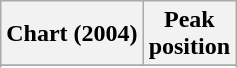<table class="wikitable sortable plainrowheaders">
<tr>
<th scope="col">Chart (2004)</th>
<th scope="col">Peak<br>position</th>
</tr>
<tr>
</tr>
<tr>
</tr>
<tr>
</tr>
<tr>
</tr>
</table>
